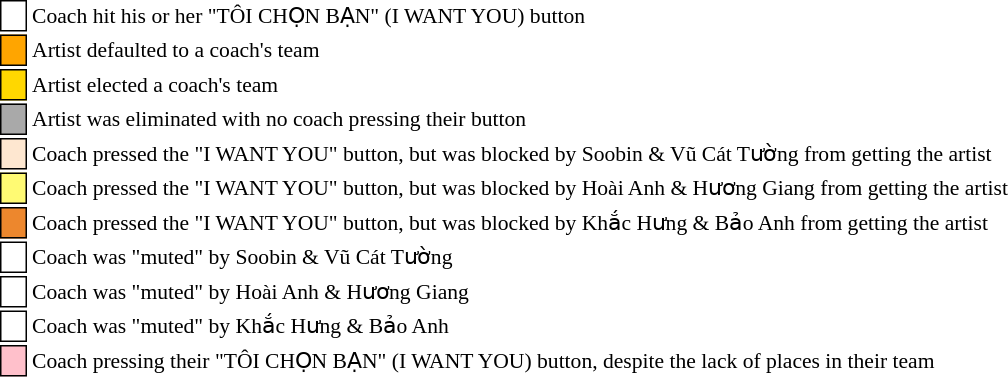<table class="toccolours" style="font-size: 90%; white-space: nowrap;">
<tr>
<td style="background:white; border:1px solid black;"> <em></em> </td>
<td>Coach hit his or her "TÔI CHỌN BẠN" (I WANT YOU) button</td>
</tr>
<tr>
<td style="background:orange; border:1px solid black;">    </td>
<td>Artist defaulted to a coach's team</td>
</tr>
<tr>
<td style="background:gold; border:1px solid black;">    </td>
<td style="padding-right: 8px">Artist elected a coach's team</td>
</tr>
<tr>
<td style="background:darkgrey; border:1px solid black;">    </td>
<td>Artist was eliminated with no coach pressing their button</td>
</tr>
<tr>
<td style="background:#FEE7D0; border:1px solid black;"> <em></em> </td>
<td>Coach pressed the "I WANT YOU" button, but was blocked by Soobin  & Vũ Cát Tường from getting the artist</td>
</tr>
<tr>
<td style="background:#fffa73; border:1px solid black;"> <em></em> </td>
<td>Coach pressed the "I WANT YOU" button, but was blocked by Hoài Anh & Hương Giang from getting the artist</td>
</tr>
<tr>
<td style="background:#ED872D; border:1px solid black;"> <em></em> </td>
<td>Coach pressed the "I WANT YOU" button, but was blocked by Khắc Hưng & Bảo Anh from getting the artist</td>
</tr>
<tr>
<td style="background:white; border:1px solid black;"> <strong></strong></td>
<td>Coach was "muted" by Soobin  & Vũ Cát Tường</td>
</tr>
<tr>
<td style="background:white; border:1px solid black;"> <strong></strong></td>
<td>Coach was "muted" by Hoài Anh & Hương Giang</td>
</tr>
<tr>
<td style="background:white; border:1px solid black;"> <strong></strong></td>
<td>Coach was "muted" by Khắc Hưng & Bảo Anh</td>
</tr>
<tr>
<td style="background:pink; border:1px solid black;">    </td>
<td>Coach pressing their "TÔI CHỌN BẠN" (I WANT YOU) button, despite the lack of places in their team</td>
</tr>
<tr>
</tr>
</table>
